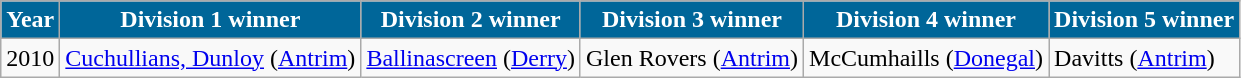<table class="wikitable">
<tr>
<th style="background:#069; color:white;">Year</th>
<th style="background:#069; color:white;">Division 1 winner</th>
<th style="background:#069; color:white;">Division 2 winner</th>
<th style="background:#069; color:white;">Division 3 winner</th>
<th style="background:#069; color:white;">Division 4 winner</th>
<th style="background:#069; color:white;">Division 5 winner</th>
</tr>
<tr>
<td>2010</td>
<td><a href='#'>Cuchullians, Dunloy</a> (<a href='#'>Antrim</a>)</td>
<td><a href='#'>Ballinascreen</a> (<a href='#'>Derry</a>)</td>
<td>Glen Rovers (<a href='#'>Antrim</a>)</td>
<td>McCumhaills (<a href='#'>Donegal</a>)</td>
<td>Davitts (<a href='#'>Antrim</a>)</td>
</tr>
</table>
